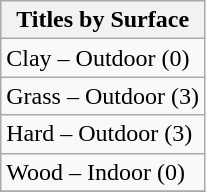<table class="wikitable" style="display:inline-table;">
<tr>
<th>Titles by Surface</th>
</tr>
<tr>
<td>Clay – Outdoor (0)</td>
</tr>
<tr>
<td>Grass – Outdoor (3)</td>
</tr>
<tr>
<td>Hard – Outdoor (3)</td>
</tr>
<tr>
<td>Wood – Indoor (0)</td>
</tr>
<tr>
</tr>
</table>
